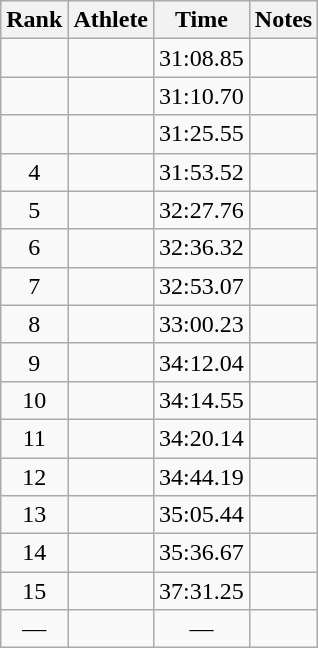<table class="wikitable sortable" style="text-align:center">
<tr>
<th>Rank</th>
<th>Athlete</th>
<th>Time</th>
<th>Notes</th>
</tr>
<tr>
<td></td>
<td align=left></td>
<td>31:08.85</td>
<td></td>
</tr>
<tr>
<td></td>
<td align=left></td>
<td>31:10.70</td>
<td></td>
</tr>
<tr>
<td></td>
<td align=left></td>
<td>31:25.55</td>
<td></td>
</tr>
<tr>
<td>4</td>
<td align=left></td>
<td>31:53.52</td>
<td></td>
</tr>
<tr>
<td>5</td>
<td align=left></td>
<td>32:27.76</td>
<td></td>
</tr>
<tr>
<td>6</td>
<td align=left></td>
<td>32:36.32</td>
<td></td>
</tr>
<tr>
<td>7</td>
<td align=left></td>
<td>32:53.07</td>
<td></td>
</tr>
<tr>
<td>8</td>
<td align=left></td>
<td>33:00.23</td>
<td></td>
</tr>
<tr>
<td>9</td>
<td align=left></td>
<td>34:12.04</td>
<td></td>
</tr>
<tr>
<td>10</td>
<td align=left></td>
<td>34:14.55</td>
<td></td>
</tr>
<tr>
<td>11</td>
<td align=left></td>
<td>34:20.14</td>
<td></td>
</tr>
<tr>
<td>12</td>
<td align=left></td>
<td>34:44.19</td>
<td></td>
</tr>
<tr>
<td>13</td>
<td align=left></td>
<td>35:05.44</td>
<td></td>
</tr>
<tr>
<td>14</td>
<td align=left></td>
<td>35:36.67</td>
<td></td>
</tr>
<tr>
<td>15</td>
<td align=left></td>
<td>37:31.25</td>
<td></td>
</tr>
<tr>
<td>—</td>
<td align=left></td>
<td>—</td>
<td></td>
</tr>
</table>
